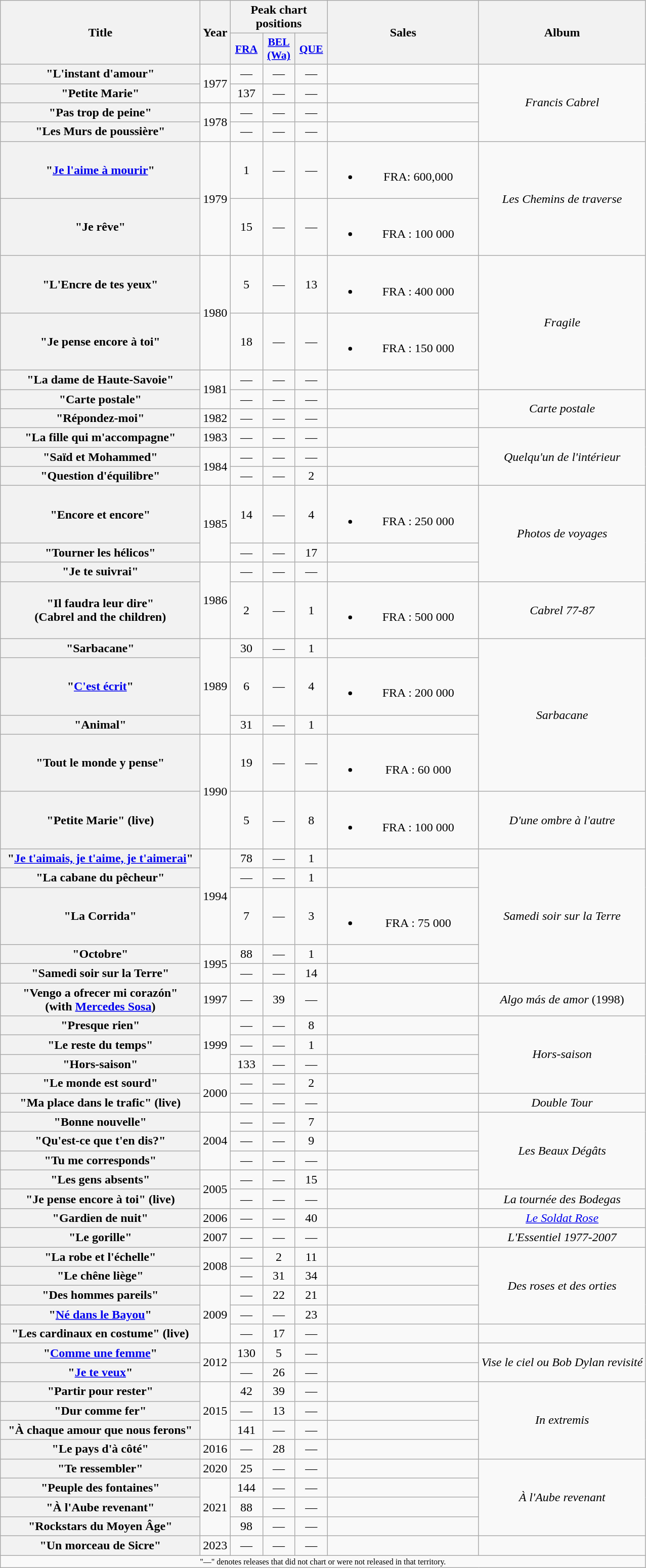<table class="wikitable plainrowheaders" style="text-align:center;" border="1">
<tr>
<th scope="col" rowspan="2" style="width:16em;">Title</th>
<th scope="col" rowspan="2">Year</th>
<th scope="col" colspan="3">Peak chart positions</th>
<th scope="col" rowspan="2" style="width:12em;">Sales</th>
<th scope="col" rowspan="2">Album</th>
</tr>
<tr>
<th scope="col" style="width:2.5em;font-size:90%;"><a href='#'>FRA</a></th>
<th scope="col" style="width:2.5em;font-size:90%;"><a href='#'>BEL<br>(Wa)</a></th>
<th scope="col" style="width:2.5em;font-size:90%;"><a href='#'>QUE</a></th>
</tr>
<tr>
<th scope="row">"L'instant d'amour"</th>
<td rowspan="2">1977</td>
<td>—</td>
<td>—</td>
<td>—</td>
<td></td>
<td rowspan="4"><em>Francis Cabrel</em></td>
</tr>
<tr>
<th scope="row">"Petite Marie"</th>
<td>137</td>
<td>—</td>
<td>—</td>
<td></td>
</tr>
<tr>
<th scope="row">"Pas trop de peine"</th>
<td rowspan="2">1978</td>
<td>—</td>
<td>—</td>
<td>—</td>
<td></td>
</tr>
<tr>
<th scope="row">"Les Murs de poussière"</th>
<td>—</td>
<td>—</td>
<td>—</td>
<td></td>
</tr>
<tr>
<th scope="row">"<a href='#'>Je l'aime à mourir</a>"</th>
<td rowspan="2">1979</td>
<td>1</td>
<td>—</td>
<td>—</td>
<td><br><ul><li>FRA: 600,000</li></ul></td>
<td rowspan="2"><em>Les Chemins de traverse</em></td>
</tr>
<tr>
<th scope="row">"Je rêve"</th>
<td>15</td>
<td>—</td>
<td>—</td>
<td><br><ul><li>FRA : 100 000</li></ul></td>
</tr>
<tr>
<th scope="row">"L'Encre de tes yeux"</th>
<td rowspan="2">1980</td>
<td>5</td>
<td>—</td>
<td>13</td>
<td><br><ul><li>FRA : 400 000</li></ul></td>
<td rowspan="3"><em>Fragile</em></td>
</tr>
<tr>
<th scope="row">"Je pense encore à toi"</th>
<td>18</td>
<td>—</td>
<td>—</td>
<td><br><ul><li>FRA : 150 000</li></ul></td>
</tr>
<tr>
<th scope="row">"La dame de Haute-Savoie"</th>
<td rowspan="2">1981</td>
<td>—</td>
<td>—</td>
<td>—</td>
<td></td>
</tr>
<tr>
<th scope="row">"Carte postale"</th>
<td>—</td>
<td>—</td>
<td>—</td>
<td></td>
<td rowspan="2"><em>Carte postale</em></td>
</tr>
<tr>
<th scope="row">"Répondez-moi"</th>
<td>1982</td>
<td>—</td>
<td>—</td>
<td>—</td>
<td></td>
</tr>
<tr>
<th scope="row">"La fille qui m'accompagne"</th>
<td>1983</td>
<td>—</td>
<td>—</td>
<td>—</td>
<td></td>
<td rowspan="3"><em>Quelqu'un de l'intérieur</em></td>
</tr>
<tr>
<th scope="row">"Saïd et Mohammed"</th>
<td rowspan="2">1984</td>
<td>—</td>
<td>—</td>
<td>—</td>
<td></td>
</tr>
<tr>
<th scope="row">"Question d'équilibre"</th>
<td>—</td>
<td>—</td>
<td>2</td>
<td></td>
</tr>
<tr>
<th scope="row">"Encore et encore"</th>
<td rowspan="2">1985</td>
<td>14</td>
<td>—</td>
<td>4</td>
<td><br><ul><li>FRA : 250 000</li></ul></td>
<td rowspan="3"><em>Photos de voyages</em></td>
</tr>
<tr>
<th scope="row">"Tourner les hélicos"</th>
<td>—</td>
<td>—</td>
<td>17</td>
<td></td>
</tr>
<tr>
<th scope="row">"Je te suivrai"</th>
<td rowspan="2">1986</td>
<td>—</td>
<td>—</td>
<td>—</td>
<td></td>
</tr>
<tr>
<th scope="row">"Il faudra leur dire" <br><span>(Cabrel and the children)</span></th>
<td>2</td>
<td>—</td>
<td>1</td>
<td><br><ul><li>FRA : 500 000</li></ul></td>
<td><em>Cabrel 77-87</em></td>
</tr>
<tr>
<th scope="row">"Sarbacane"</th>
<td rowspan="3">1989</td>
<td>30</td>
<td>—</td>
<td>1</td>
<td></td>
<td rowspan="4"><em>Sarbacane</em></td>
</tr>
<tr>
<th scope="row">"<a href='#'>C'est écrit</a>"</th>
<td>6</td>
<td>—</td>
<td>4</td>
<td><br><ul><li>FRA : 200 000</li></ul></td>
</tr>
<tr>
<th scope="row">"Animal"</th>
<td>31</td>
<td>—</td>
<td>1</td>
<td></td>
</tr>
<tr>
<th scope="row">"Tout le monde y pense"</th>
<td rowspan="2">1990</td>
<td>19</td>
<td>—</td>
<td>—</td>
<td><br><ul><li>FRA : 60 000</li></ul></td>
</tr>
<tr>
<th scope="row">"Petite Marie" (live)</th>
<td>5</td>
<td>—</td>
<td>8</td>
<td><br><ul><li>FRA : 100 000</li></ul></td>
<td><em>D'une ombre à l'autre</em></td>
</tr>
<tr>
<th scope="row">"<a href='#'>Je t'aimais, je t'aime, je t'aimerai</a>"</th>
<td rowspan="3">1994</td>
<td>78</td>
<td>—</td>
<td>1</td>
<td></td>
<td rowspan="5"><em>Samedi soir sur la Terre</em></td>
</tr>
<tr>
<th scope="row">"La cabane du pêcheur"</th>
<td>—</td>
<td>—</td>
<td>1</td>
<td></td>
</tr>
<tr>
<th scope="row">"La Corrida"</th>
<td>7</td>
<td>—</td>
<td>3</td>
<td><br><ul><li>FRA : 75 000</li></ul></td>
</tr>
<tr>
<th scope="row">"Octobre"</th>
<td rowspan="2">1995</td>
<td>88</td>
<td>—</td>
<td>1</td>
<td></td>
</tr>
<tr>
<th scope="row">"Samedi soir sur la Terre"</th>
<td>—</td>
<td>—</td>
<td>14</td>
<td></td>
</tr>
<tr>
<th scope="row">"Vengo a ofrecer mi corazón" <br><span>(with <a href='#'>Mercedes Sosa</a>)</span></th>
<td>1997</td>
<td>—</td>
<td>39</td>
<td>—</td>
<td></td>
<td><em>Algo más de amor</em> (1998)</td>
</tr>
<tr>
<th scope="row">"Presque rien"</th>
<td rowspan="3">1999</td>
<td>—</td>
<td>—</td>
<td>8</td>
<td></td>
<td rowspan="4"><em>Hors-saison</em></td>
</tr>
<tr>
<th scope="row">"Le reste du temps"</th>
<td>—</td>
<td>—</td>
<td>1</td>
<td></td>
</tr>
<tr>
<th scope="row">"Hors-saison"</th>
<td>133</td>
<td>—</td>
<td>—</td>
<td></td>
</tr>
<tr>
<th scope="row">"Le monde est sourd"</th>
<td rowspan="2">2000</td>
<td>—</td>
<td>—</td>
<td>2</td>
<td></td>
</tr>
<tr>
<th scope="row">"Ma place dans le trafic" (live)</th>
<td>—</td>
<td>—</td>
<td>—</td>
<td></td>
<td><em>Double Tour</em></td>
</tr>
<tr>
<th scope="row">"Bonne nouvelle"</th>
<td rowspan="3">2004</td>
<td>—</td>
<td>—</td>
<td>7</td>
<td></td>
<td rowspan="4"><em>Les Beaux Dégâts</em></td>
</tr>
<tr>
<th scope="row">"Qu'est-ce que t'en dis?"</th>
<td>—</td>
<td>—</td>
<td>9</td>
<td></td>
</tr>
<tr>
<th scope="row">"Tu me corresponds"</th>
<td>—</td>
<td>—</td>
<td>—</td>
<td></td>
</tr>
<tr>
<th scope="row">"Les gens absents"</th>
<td rowspan="2">2005</td>
<td>—</td>
<td>—</td>
<td>15</td>
<td></td>
</tr>
<tr>
<th scope="row">"Je pense encore à toi" (live)</th>
<td>—</td>
<td>—</td>
<td>—</td>
<td></td>
<td><em>La tournée des Bodegas</em></td>
</tr>
<tr>
<th scope="row">"Gardien de nuit"</th>
<td>2006</td>
<td>—</td>
<td>—</td>
<td>40</td>
<td></td>
<td><em><a href='#'>Le Soldat Rose</a></em></td>
</tr>
<tr>
<th scope="row">"Le gorille"</th>
<td>2007</td>
<td>—</td>
<td>—</td>
<td>—</td>
<td></td>
<td><em>L'Essentiel 1977-2007</em></td>
</tr>
<tr>
<th scope="row">"La robe et l'échelle"</th>
<td rowspan="2">2008</td>
<td>—</td>
<td>2</td>
<td>11</td>
<td></td>
<td rowspan="4"><em>Des roses et des orties</em></td>
</tr>
<tr>
<th scope="row">"Le chêne liège"</th>
<td>—</td>
<td>31</td>
<td>34</td>
<td></td>
</tr>
<tr>
<th scope="row">"Des hommes pareils"</th>
<td rowspan="3">2009</td>
<td>—</td>
<td>22</td>
<td>21</td>
<td></td>
</tr>
<tr>
<th scope="row">"<a href='#'>Né dans le Bayou</a>"</th>
<td>—</td>
<td>—</td>
<td>23</td>
<td></td>
</tr>
<tr>
<th scope="row">"Les cardinaux en costume" (live)</th>
<td>—</td>
<td>17</td>
<td>—</td>
<td></td>
<td></td>
</tr>
<tr>
<th scope="row">"<a href='#'>Comme une femme</a>"</th>
<td rowspan="2">2012</td>
<td>130</td>
<td>5</td>
<td>—</td>
<td></td>
<td rowspan="2"><em>Vise le ciel ou Bob Dylan revisité</em></td>
</tr>
<tr>
<th scope="row">"<a href='#'>Je te veux</a>"</th>
<td>—</td>
<td>26</td>
<td>—</td>
<td></td>
</tr>
<tr>
<th scope="row">"Partir pour rester"</th>
<td rowspan="3">2015</td>
<td>42</td>
<td>39</td>
<td>—</td>
<td></td>
<td rowspan="4"><em>In extremis</em></td>
</tr>
<tr>
<th scope="row">"Dur comme fer"</th>
<td>—</td>
<td>13</td>
<td>—</td>
<td></td>
</tr>
<tr>
<th scope="row">"À chaque amour que nous ferons"</th>
<td>141</td>
<td>—</td>
<td>—</td>
<td></td>
</tr>
<tr>
<th scope="row">"Le pays d'à côté"</th>
<td>2016</td>
<td>—</td>
<td>28</td>
<td>—</td>
<td></td>
</tr>
<tr>
<th scope="row">"Te ressembler"</th>
<td>2020</td>
<td>25</td>
<td>—</td>
<td>—</td>
<td></td>
<td rowspan="4"><em>À l'Aube revenant</em></td>
</tr>
<tr>
<th scope="row">"Peuple des fontaines"</th>
<td rowspan="3">2021</td>
<td>144</td>
<td>—</td>
<td>—</td>
<td></td>
</tr>
<tr>
<th scope="row">"À l'Aube revenant"</th>
<td>88</td>
<td>—</td>
<td>—</td>
<td></td>
</tr>
<tr>
<th scope="row">"Rockstars du Moyen Âge"</th>
<td>98</td>
<td>—</td>
<td>—</td>
<td></td>
</tr>
<tr>
<th scope="row">"Un morceau de Sicre"</th>
<td>2023</td>
<td>—</td>
<td>—</td>
<td>—</td>
<td></td>
<td></td>
</tr>
<tr>
<td colspan="7" style="text-align:center; font-size:8pt;">"—" denotes releases that did not chart or were not released in that territory.</td>
</tr>
</table>
